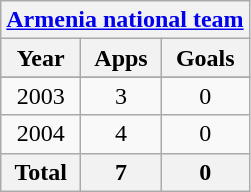<table class="wikitable" style="text-align:center">
<tr>
<th colspan=3><a href='#'>Armenia national team</a></th>
</tr>
<tr>
<th>Year</th>
<th>Apps</th>
<th>Goals</th>
</tr>
<tr>
</tr>
<tr>
<td>2003</td>
<td>3</td>
<td>0</td>
</tr>
<tr>
<td>2004</td>
<td>4</td>
<td>0</td>
</tr>
<tr>
<th>Total</th>
<th>7</th>
<th>0</th>
</tr>
</table>
